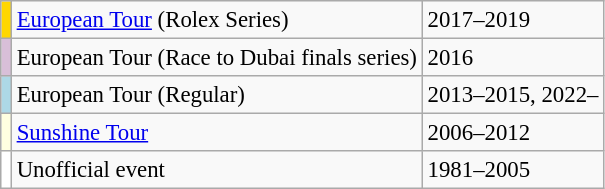<table class="wikitable" style="font-size:95%">
<tr>
<td style="background:gold"></td>
<td><a href='#'>European Tour</a> (Rolex Series)</td>
<td>2017–2019</td>
</tr>
<tr>
<td style="background:thistle"></td>
<td>European Tour (Race to Dubai finals series)</td>
<td>2016</td>
</tr>
<tr>
<td style="background:lightblue"></td>
<td>European Tour (Regular)</td>
<td>2013–2015, 2022–</td>
</tr>
<tr>
<td style="background:lightyellow"></td>
<td><a href='#'>Sunshine Tour</a></td>
<td>2006–2012</td>
</tr>
<tr>
<td style="background:white"></td>
<td>Unofficial event</td>
<td>1981–2005</td>
</tr>
</table>
